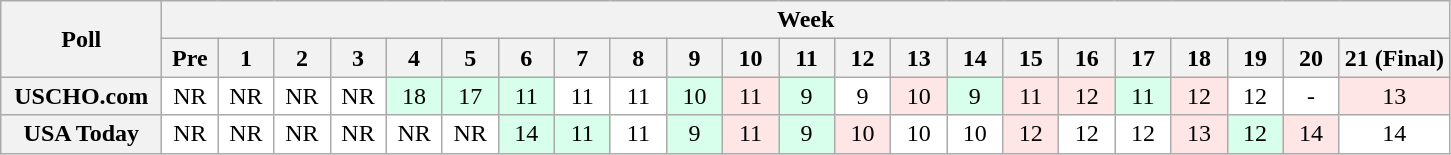<table class="wikitable" style="white-space:nowrap;">
<tr>
<th scope="col" width="100" rowspan="2">Poll</th>
<th colspan="25">Week</th>
</tr>
<tr>
<th scope="col" width="30">Pre</th>
<th scope="col" width="30">1</th>
<th scope="col" width="30">2</th>
<th scope="col" width="30">3</th>
<th scope="col" width="30">4</th>
<th scope="col" width="30">5</th>
<th scope="col" width="30">6</th>
<th scope="col" width="30">7</th>
<th scope="col" width="30">8</th>
<th scope="col" width="30">9</th>
<th scope="col" width="30">10</th>
<th scope="col" width="30">11</th>
<th scope="col" width="30">12</th>
<th scope="col" width="30">13</th>
<th scope="col" width="30">14</th>
<th scope="col" width="30">15</th>
<th scope="col" width="30">16</th>
<th scope="col" width="30">17</th>
<th scope="col" width="30">18</th>
<th scope="col" width="30">19</th>
<th scope="col" width="30">20</th>
<th scope="col" width="30">21 (Final)</th>
</tr>
<tr style="text-align:center;">
<th>USCHO.com</th>
<td bgcolor=FFFFFF>NR</td>
<td bgcolor=FFFFFF>NR</td>
<td bgcolor=FFFFFF>NR</td>
<td bgcolor=FFFFFF>NR</td>
<td bgcolor=D8FFEB>18</td>
<td bgcolor=D8FFEB>17</td>
<td bgcolor=D8FFEB>11</td>
<td bgcolor=FFFFFF>11</td>
<td bgcolor=FFFFFF>11</td>
<td bgcolor=D8FFEB>10</td>
<td bgcolor=FFE6E6>11</td>
<td bgcolor=D8FFEB>9</td>
<td bgcolor=FFFFFF>9</td>
<td bgcolor=FFE6E6>10</td>
<td bgcolor=D8FFEB>9</td>
<td bgcolor=FFE6E6>11</td>
<td bgcolor=FFE6E6>12</td>
<td bgcolor=D8FFEB>11</td>
<td bgcolor=FFE6E6>12</td>
<td bgcolor=FFFFFF>12</td>
<td bgcolor=FFFFFF>-</td>
<td bgcolor=FFE6E6>13</td>
</tr>
<tr style="text-align:center;">
<th>USA Today</th>
<td bgcolor=FFFFFF>NR</td>
<td bgcolor=FFFFFF>NR</td>
<td bgcolor=FFFFFF>NR</td>
<td bgcolor=FFFFFF>NR</td>
<td bgcolor=FFFFFF>NR</td>
<td bgcolor=FFFFFF>NR</td>
<td bgcolor=D8FFEB>14</td>
<td bgcolor=D8FFEB>11</td>
<td bgcolor=FFFFFF>11</td>
<td bgcolor=D8FFEB>9</td>
<td bgcolor=FFE6E6>11</td>
<td bgcolor=D8FFEB>9</td>
<td bgcolor=FFE6E6>10</td>
<td bgcolor=FFFFFF>10</td>
<td bgcolor=FFFFFF>10</td>
<td bgcolor=FFE6E6>12</td>
<td bgcolor=FFFFFF>12</td>
<td bgcolor=FFFFFF>12</td>
<td bgcolor=FFE6E6>13</td>
<td bgcolor=D8FFEB>12</td>
<td bgcolor=FFE6E6>14</td>
<td bgcolor=FFFFFF>14</td>
</tr>
</table>
